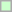<table class="wikitable">
<tr>
<td bgcolor="#ccffcc"></td>
</tr>
</table>
